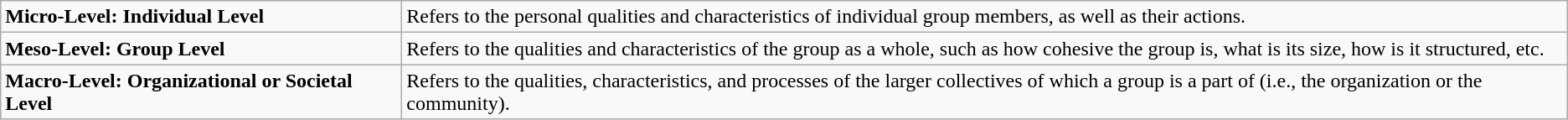<table class='wikitable'>
<tr>
<td><strong>Micro-Level: Individual Level</strong></td>
<td>Refers to the personal qualities and characteristics of individual group members, as well as their actions.</td>
</tr>
<tr>
<td><strong>Meso-Level: Group Level</strong></td>
<td>Refers to the qualities and characteristics of the group as a whole, such as how cohesive the group is, what is its size, how is it structured, etc.</td>
</tr>
<tr>
<td><strong>Macro-Level: Organizational or Societal Level</strong></td>
<td>Refers to the qualities, characteristics, and processes of the larger collectives of which a group is a part of (i.e., the organization or the community).</td>
</tr>
</table>
